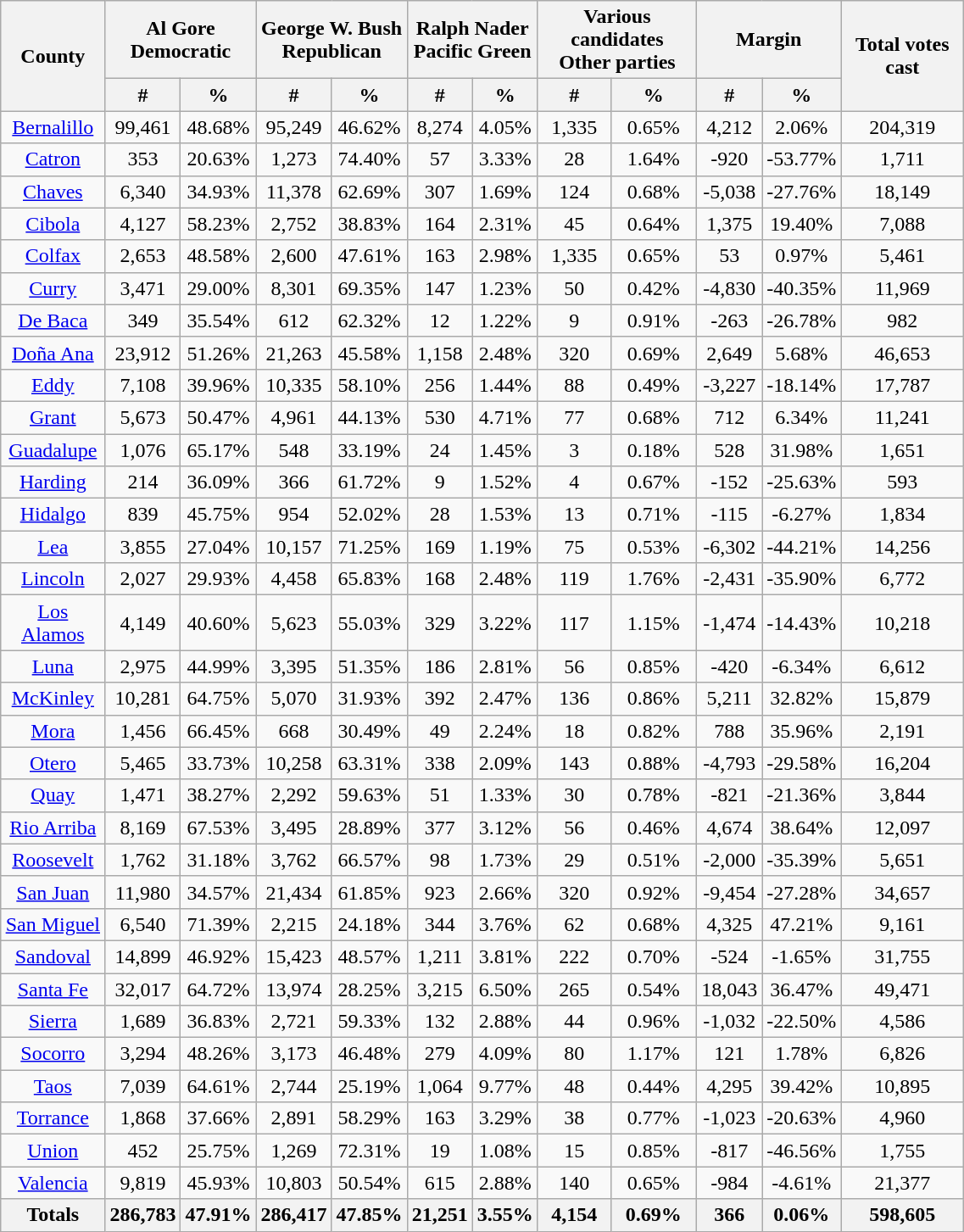<table width="60%"  class="wikitable sortable" style="text-align:center">
<tr>
<th style="text-align:center;" rowspan="2">County</th>
<th style="text-align:center;" colspan="2">Al Gore<br>Democratic</th>
<th style="text-align:center;" colspan="2">George W. Bush<br>Republican</th>
<th style="text-align:center;" colspan="2">Ralph Nader<br>Pacific Green</th>
<th style="text-align:center;" colspan="2">Various candidates<br>Other parties</th>
<th style="text-align:center;" colspan="2">Margin</th>
<th style="text-align:center;" rowspan="2">Total votes cast</th>
</tr>
<tr>
<th style="text-align:center;" data-sort-type="number">#</th>
<th style="text-align:center;" data-sort-type="number">%</th>
<th style="text-align:center;" data-sort-type="number">#</th>
<th style="text-align:center;" data-sort-type="number">%</th>
<th style="text-align:center;" data-sort-type="number">#</th>
<th style="text-align:center;" data-sort-type="number">%</th>
<th style="text-align:center;" data-sort-type="number">#</th>
<th style="text-align:center;" data-sort-type="number">%</th>
<th style="text-align:center;" data-sort-type="number">#</th>
<th style="text-align:center;" data-sort-type="number">%</th>
</tr>
<tr style="text-align:center;">
<td><a href='#'>Bernalillo</a></td>
<td>99,461</td>
<td>48.68%</td>
<td>95,249</td>
<td>46.62%</td>
<td>8,274</td>
<td>4.05%</td>
<td>1,335</td>
<td>0.65%</td>
<td>4,212</td>
<td>2.06%</td>
<td>204,319</td>
</tr>
<tr style="text-align:center;">
<td><a href='#'>Catron</a></td>
<td>353</td>
<td>20.63%</td>
<td>1,273</td>
<td>74.40%</td>
<td>57</td>
<td>3.33%</td>
<td>28</td>
<td>1.64%</td>
<td>-920</td>
<td>-53.77%</td>
<td>1,711</td>
</tr>
<tr style="text-align:center;">
<td><a href='#'>Chaves</a></td>
<td>6,340</td>
<td>34.93%</td>
<td>11,378</td>
<td>62.69%</td>
<td>307</td>
<td>1.69%</td>
<td>124</td>
<td>0.68%</td>
<td>-5,038</td>
<td>-27.76%</td>
<td>18,149</td>
</tr>
<tr style="text-align:center;">
<td><a href='#'>Cibola</a></td>
<td>4,127</td>
<td>58.23%</td>
<td>2,752</td>
<td>38.83%</td>
<td>164</td>
<td>2.31%</td>
<td>45</td>
<td>0.64%</td>
<td>1,375</td>
<td>19.40%</td>
<td>7,088</td>
</tr>
<tr style="text-align:center;">
<td><a href='#'>Colfax</a></td>
<td>2,653</td>
<td>48.58%</td>
<td>2,600</td>
<td>47.61%</td>
<td>163</td>
<td>2.98%</td>
<td>1,335</td>
<td>0.65%</td>
<td>53</td>
<td>0.97%</td>
<td>5,461</td>
</tr>
<tr style="text-align:center;">
<td><a href='#'>Curry</a></td>
<td>3,471</td>
<td>29.00%</td>
<td>8,301</td>
<td>69.35%</td>
<td>147</td>
<td>1.23%</td>
<td>50</td>
<td>0.42%</td>
<td>-4,830</td>
<td>-40.35%</td>
<td>11,969</td>
</tr>
<tr style="text-align:center;">
<td><a href='#'>De Baca</a></td>
<td>349</td>
<td>35.54%</td>
<td>612</td>
<td>62.32%</td>
<td>12</td>
<td>1.22%</td>
<td>9</td>
<td>0.91%</td>
<td>-263</td>
<td>-26.78%</td>
<td>982</td>
</tr>
<tr style="text-align:center;">
<td><a href='#'>Doña Ana</a></td>
<td>23,912</td>
<td>51.26%</td>
<td>21,263</td>
<td>45.58%</td>
<td>1,158</td>
<td>2.48%</td>
<td>320</td>
<td>0.69%</td>
<td>2,649</td>
<td>5.68%</td>
<td>46,653</td>
</tr>
<tr style="text-align:center;">
<td><a href='#'>Eddy</a></td>
<td>7,108</td>
<td>39.96%</td>
<td>10,335</td>
<td>58.10%</td>
<td>256</td>
<td>1.44%</td>
<td>88</td>
<td>0.49%</td>
<td>-3,227</td>
<td>-18.14%</td>
<td>17,787</td>
</tr>
<tr style="text-align:center;">
<td><a href='#'>Grant</a></td>
<td>5,673</td>
<td>50.47%</td>
<td>4,961</td>
<td>44.13%</td>
<td>530</td>
<td>4.71%</td>
<td>77</td>
<td>0.68%</td>
<td>712</td>
<td>6.34%</td>
<td>11,241</td>
</tr>
<tr style="text-align:center;">
<td><a href='#'>Guadalupe</a></td>
<td>1,076</td>
<td>65.17%</td>
<td>548</td>
<td>33.19%</td>
<td>24</td>
<td>1.45%</td>
<td>3</td>
<td>0.18%</td>
<td>528</td>
<td>31.98%</td>
<td>1,651</td>
</tr>
<tr style="text-align:center;">
<td><a href='#'>Harding</a></td>
<td>214</td>
<td>36.09%</td>
<td>366</td>
<td>61.72%</td>
<td>9</td>
<td>1.52%</td>
<td>4</td>
<td>0.67%</td>
<td>-152</td>
<td>-25.63%</td>
<td>593</td>
</tr>
<tr style="text-align:center;">
<td><a href='#'>Hidalgo</a></td>
<td>839</td>
<td>45.75%</td>
<td>954</td>
<td>52.02%</td>
<td>28</td>
<td>1.53%</td>
<td>13</td>
<td>0.71%</td>
<td>-115</td>
<td>-6.27%</td>
<td>1,834</td>
</tr>
<tr style="text-align:center;">
<td><a href='#'>Lea</a></td>
<td>3,855</td>
<td>27.04%</td>
<td>10,157</td>
<td>71.25%</td>
<td>169</td>
<td>1.19%</td>
<td>75</td>
<td>0.53%</td>
<td>-6,302</td>
<td>-44.21%</td>
<td>14,256</td>
</tr>
<tr style="text-align:center;">
<td><a href='#'>Lincoln</a></td>
<td>2,027</td>
<td>29.93%</td>
<td>4,458</td>
<td>65.83%</td>
<td>168</td>
<td>2.48%</td>
<td>119</td>
<td>1.76%</td>
<td>-2,431</td>
<td>-35.90%</td>
<td>6,772</td>
</tr>
<tr style="text-align:center;">
<td><a href='#'>Los Alamos</a></td>
<td>4,149</td>
<td>40.60%</td>
<td>5,623</td>
<td>55.03%</td>
<td>329</td>
<td>3.22%</td>
<td>117</td>
<td>1.15%</td>
<td>-1,474</td>
<td>-14.43%</td>
<td>10,218</td>
</tr>
<tr style="text-align:center;">
<td><a href='#'>Luna</a></td>
<td>2,975</td>
<td>44.99%</td>
<td>3,395</td>
<td>51.35%</td>
<td>186</td>
<td>2.81%</td>
<td>56</td>
<td>0.85%</td>
<td>-420</td>
<td>-6.34%</td>
<td>6,612</td>
</tr>
<tr style="text-align:center;">
<td><a href='#'>McKinley</a></td>
<td>10,281</td>
<td>64.75%</td>
<td>5,070</td>
<td>31.93%</td>
<td>392</td>
<td>2.47%</td>
<td>136</td>
<td>0.86%</td>
<td>5,211</td>
<td>32.82%</td>
<td>15,879</td>
</tr>
<tr style="text-align:center;">
<td><a href='#'>Mora</a></td>
<td>1,456</td>
<td>66.45%</td>
<td>668</td>
<td>30.49%</td>
<td>49</td>
<td>2.24%</td>
<td>18</td>
<td>0.82%</td>
<td>788</td>
<td>35.96%</td>
<td>2,191</td>
</tr>
<tr style="text-align:center;">
<td><a href='#'>Otero</a></td>
<td>5,465</td>
<td>33.73%</td>
<td>10,258</td>
<td>63.31%</td>
<td>338</td>
<td>2.09%</td>
<td>143</td>
<td>0.88%</td>
<td>-4,793</td>
<td>-29.58%</td>
<td>16,204</td>
</tr>
<tr style="text-align:center;">
<td><a href='#'>Quay</a></td>
<td>1,471</td>
<td>38.27%</td>
<td>2,292</td>
<td>59.63%</td>
<td>51</td>
<td>1.33%</td>
<td>30</td>
<td>0.78%</td>
<td>-821</td>
<td>-21.36%</td>
<td>3,844</td>
</tr>
<tr style="text-align:center;">
<td><a href='#'>Rio Arriba</a></td>
<td>8,169</td>
<td>67.53%</td>
<td>3,495</td>
<td>28.89%</td>
<td>377</td>
<td>3.12%</td>
<td>56</td>
<td>0.46%</td>
<td>4,674</td>
<td>38.64%</td>
<td>12,097</td>
</tr>
<tr style="text-align:center;">
<td><a href='#'>Roosevelt</a></td>
<td>1,762</td>
<td>31.18%</td>
<td>3,762</td>
<td>66.57%</td>
<td>98</td>
<td>1.73%</td>
<td>29</td>
<td>0.51%</td>
<td>-2,000</td>
<td>-35.39%</td>
<td>5,651</td>
</tr>
<tr style="text-align:center;">
<td><a href='#'>San Juan</a></td>
<td>11,980</td>
<td>34.57%</td>
<td>21,434</td>
<td>61.85%</td>
<td>923</td>
<td>2.66%</td>
<td>320</td>
<td>0.92%</td>
<td>-9,454</td>
<td>-27.28%</td>
<td>34,657</td>
</tr>
<tr style="text-align:center;">
<td><a href='#'>San Miguel</a></td>
<td>6,540</td>
<td>71.39%</td>
<td>2,215</td>
<td>24.18%</td>
<td>344</td>
<td>3.76%</td>
<td>62</td>
<td>0.68%</td>
<td>4,325</td>
<td>47.21%</td>
<td>9,161</td>
</tr>
<tr style="text-align:center;">
<td><a href='#'>Sandoval</a></td>
<td>14,899</td>
<td>46.92%</td>
<td>15,423</td>
<td>48.57%</td>
<td>1,211</td>
<td>3.81%</td>
<td>222</td>
<td>0.70%</td>
<td>-524</td>
<td>-1.65%</td>
<td>31,755</td>
</tr>
<tr style="text-align:center;">
<td><a href='#'>Santa Fe</a></td>
<td>32,017</td>
<td>64.72%</td>
<td>13,974</td>
<td>28.25%</td>
<td>3,215</td>
<td>6.50%</td>
<td>265</td>
<td>0.54%</td>
<td>18,043</td>
<td>36.47%</td>
<td>49,471</td>
</tr>
<tr style="text-align:center;">
<td><a href='#'>Sierra</a></td>
<td>1,689</td>
<td>36.83%</td>
<td>2,721</td>
<td>59.33%</td>
<td>132</td>
<td>2.88%</td>
<td>44</td>
<td>0.96%</td>
<td>-1,032</td>
<td>-22.50%</td>
<td>4,586</td>
</tr>
<tr style="text-align:center;">
<td><a href='#'>Socorro</a></td>
<td>3,294</td>
<td>48.26%</td>
<td>3,173</td>
<td>46.48%</td>
<td>279</td>
<td>4.09%</td>
<td>80</td>
<td>1.17%</td>
<td>121</td>
<td>1.78%</td>
<td>6,826</td>
</tr>
<tr style="text-align:center;">
<td><a href='#'>Taos</a></td>
<td>7,039</td>
<td>64.61%</td>
<td>2,744</td>
<td>25.19%</td>
<td>1,064</td>
<td>9.77%</td>
<td>48</td>
<td>0.44%</td>
<td>4,295</td>
<td>39.42%</td>
<td>10,895</td>
</tr>
<tr style="text-align:center;">
<td><a href='#'>Torrance</a></td>
<td>1,868</td>
<td>37.66%</td>
<td>2,891</td>
<td>58.29%</td>
<td>163</td>
<td>3.29%</td>
<td>38</td>
<td>0.77%</td>
<td>-1,023</td>
<td>-20.63%</td>
<td>4,960</td>
</tr>
<tr style="text-align:center;">
<td><a href='#'>Union</a></td>
<td>452</td>
<td>25.75%</td>
<td>1,269</td>
<td>72.31%</td>
<td>19</td>
<td>1.08%</td>
<td>15</td>
<td>0.85%</td>
<td>-817</td>
<td>-46.56%</td>
<td>1,755</td>
</tr>
<tr style="text-align:center;">
<td><a href='#'>Valencia</a></td>
<td>9,819</td>
<td>45.93%</td>
<td>10,803</td>
<td>50.54%</td>
<td>615</td>
<td>2.88%</td>
<td>140</td>
<td>0.65%</td>
<td>-984</td>
<td>-4.61%</td>
<td>21,377</td>
</tr>
<tr>
<th>Totals</th>
<th>286,783</th>
<th>47.91%</th>
<th>286,417</th>
<th>47.85%</th>
<th>21,251</th>
<th>3.55%</th>
<th>4,154</th>
<th>0.69%</th>
<th>366</th>
<th>0.06%</th>
<th>598,605</th>
</tr>
</table>
